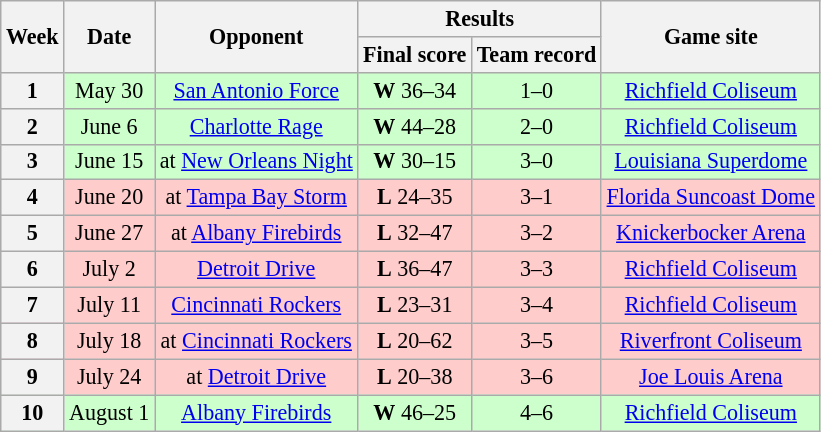<table class="wikitable" style="font-size: 92%;" "align=center">
<tr>
<th rowspan="2">Week</th>
<th rowspan="2">Date</th>
<th rowspan="2">Opponent</th>
<th colspan="2">Results</th>
<th rowspan="2">Game site</th>
</tr>
<tr>
<th>Final score</th>
<th>Team record</th>
</tr>
<tr style="background:#cfc">
<th>1</th>
<td style="text-align:center;">May 30</td>
<td style="text-align:center;"><a href='#'>San Antonio Force</a></td>
<td style="text-align:center;"><strong>W</strong> 36–34</td>
<td style="text-align:center;">1–0</td>
<td style="text-align:center;"><a href='#'>Richfield Coliseum</a></td>
</tr>
<tr style="background:#cfc">
<th>2</th>
<td style="text-align:center;">June 6</td>
<td style="text-align:center;"><a href='#'>Charlotte Rage</a></td>
<td style="text-align:center;"><strong>W</strong> 44–28</td>
<td style="text-align:center;">2–0</td>
<td style="text-align:center;"><a href='#'>Richfield Coliseum</a></td>
</tr>
<tr style="background:#cfc">
<th>3</th>
<td style="text-align:center;">June 15</td>
<td style="text-align:center;">at <a href='#'>New Orleans Night</a></td>
<td style="text-align:center;"><strong>W</strong> 30–15</td>
<td style="text-align:center;">3–0</td>
<td style="text-align:center;"><a href='#'>Louisiana Superdome</a></td>
</tr>
<tr style="background:#fcc">
<th>4</th>
<td style="text-align:center;">June 20</td>
<td style="text-align:center;">at <a href='#'>Tampa Bay Storm</a></td>
<td style="text-align:center;"><strong>L</strong> 24–35</td>
<td style="text-align:center;">3–1</td>
<td style="text-align:center;"><a href='#'>Florida Suncoast Dome</a></td>
</tr>
<tr style="background:#fcc">
<th>5</th>
<td style="text-align:center;">June 27</td>
<td style="text-align:center;">at <a href='#'>Albany Firebirds</a></td>
<td style="text-align:center;"><strong>L</strong> 32–47</td>
<td style="text-align:center;">3–2</td>
<td style="text-align:center;"><a href='#'>Knickerbocker Arena</a></td>
</tr>
<tr style="background:#fcc">
<th>6</th>
<td style="text-align:center;">July 2</td>
<td style="text-align:center;"><a href='#'>Detroit Drive</a></td>
<td style="text-align:center;"><strong>L</strong> 36–47</td>
<td style="text-align:center;">3–3</td>
<td style="text-align:center;"><a href='#'>Richfield Coliseum</a></td>
</tr>
<tr style="background:#fcc">
<th>7</th>
<td style="text-align:center;">July 11</td>
<td style="text-align:center;"><a href='#'>Cincinnati Rockers</a></td>
<td style="text-align:center;"><strong>L</strong> 23–31</td>
<td style="text-align:center;">3–4</td>
<td style="text-align:center;"><a href='#'>Richfield Coliseum</a></td>
</tr>
<tr style="background:#fcc">
<th>8</th>
<td style="text-align:center;">July 18</td>
<td style="text-align:center;">at <a href='#'>Cincinnati Rockers</a></td>
<td style="text-align:center;"><strong>L</strong> 20–62</td>
<td style="text-align:center;">3–5</td>
<td style="text-align:center;"><a href='#'>Riverfront Coliseum</a></td>
</tr>
<tr style="background:#fcc">
<th>9</th>
<td style="text-align:center;">July 24</td>
<td style="text-align:center;">at <a href='#'>Detroit Drive</a></td>
<td style="text-align:center;"><strong>L</strong> 20–38</td>
<td style="text-align:center;">3–6</td>
<td style="text-align:center;"><a href='#'>Joe Louis Arena</a></td>
</tr>
<tr style="background:#cfc">
<th>10</th>
<td style="text-align:center;">August 1</td>
<td style="text-align:center;"><a href='#'>Albany Firebirds</a></td>
<td style="text-align:center;"><strong>W</strong> 46–25</td>
<td style="text-align:center;">4–6</td>
<td style="text-align:center;"><a href='#'>Richfield Coliseum</a></td>
</tr>
</table>
